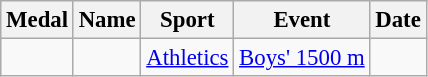<table class="wikitable sortable" style="font-size: 95%;">
<tr>
<th>Medal</th>
<th>Name</th>
<th>Sport</th>
<th>Event</th>
<th>Date</th>
</tr>
<tr>
<td></td>
<td></td>
<td><a href='#'>Athletics</a></td>
<td><a href='#'>Boys' 1500 m</a></td>
<td></td>
</tr>
</table>
